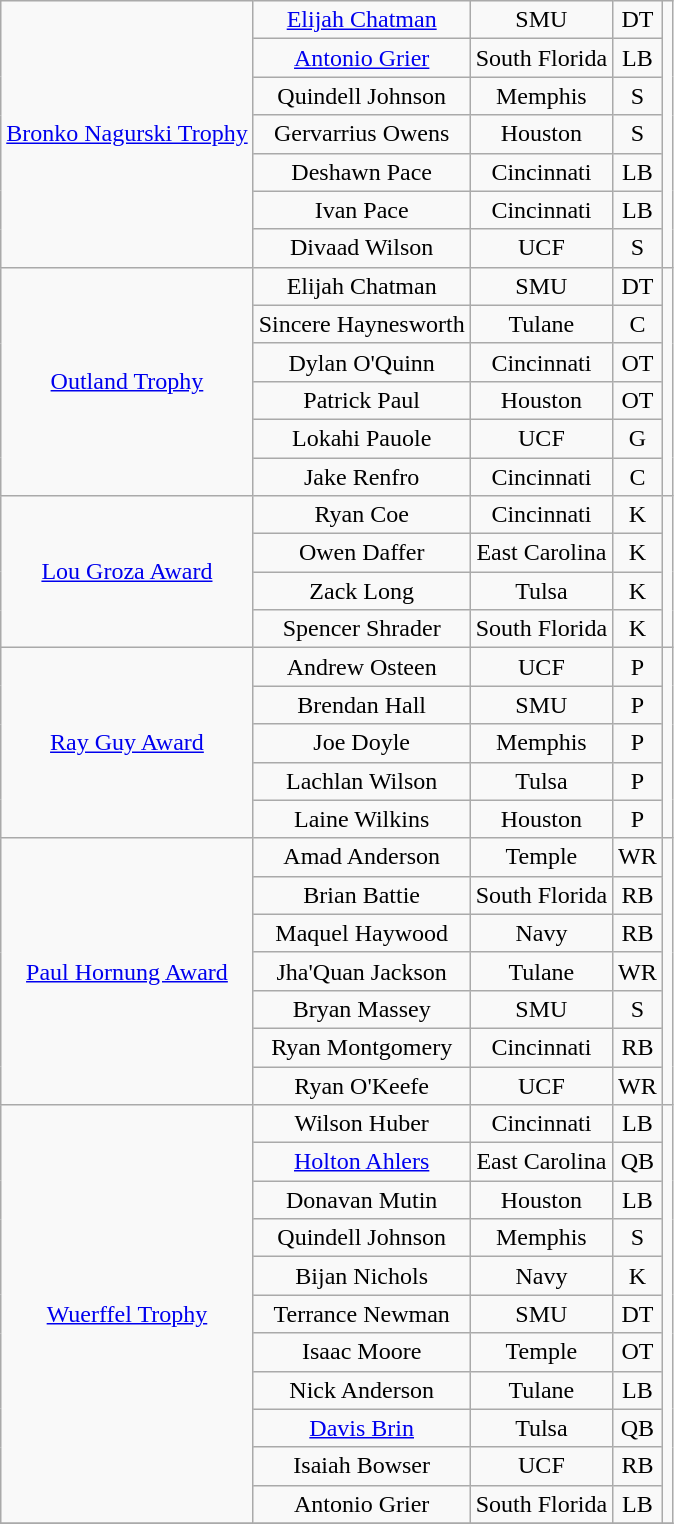<table class="wikitable" style="text-align:center;">
<tr>
<td rowspan=7><a href='#'>Bronko Nagurski Trophy</a></td>
<td><a href='#'>Elijah Chatman</a></td>
<td>SMU</td>
<td>DT</td>
<td rowspan=7></td>
</tr>
<tr>
<td><a href='#'>Antonio Grier</a></td>
<td>South Florida</td>
<td>LB</td>
</tr>
<tr>
<td>Quindell Johnson</td>
<td>Memphis</td>
<td>S</td>
</tr>
<tr>
<td>Gervarrius Owens</td>
<td>Houston</td>
<td>S</td>
</tr>
<tr>
<td>Deshawn Pace</td>
<td>Cincinnati</td>
<td>LB</td>
</tr>
<tr>
<td>Ivan Pace</td>
<td>Cincinnati</td>
<td>LB</td>
</tr>
<tr>
<td>Divaad Wilson</td>
<td>UCF</td>
<td>S</td>
</tr>
<tr>
<td rowspan=6><a href='#'>Outland Trophy</a></td>
<td>Elijah Chatman</td>
<td>SMU</td>
<td>DT</td>
<td rowspan=6></td>
</tr>
<tr>
<td>Sincere Haynesworth</td>
<td>Tulane</td>
<td>C</td>
</tr>
<tr>
<td>Dylan O'Quinn</td>
<td>Cincinnati</td>
<td>OT</td>
</tr>
<tr>
<td>Patrick Paul</td>
<td>Houston</td>
<td>OT</td>
</tr>
<tr>
<td>Lokahi Pauole</td>
<td>UCF</td>
<td>G</td>
</tr>
<tr>
<td>Jake Renfro</td>
<td>Cincinnati</td>
<td>C</td>
</tr>
<tr>
<td rowspan=4><a href='#'>Lou Groza Award</a></td>
<td>Ryan Coe</td>
<td>Cincinnati</td>
<td>K</td>
<td rowspan=4></td>
</tr>
<tr>
<td>Owen Daffer</td>
<td>East Carolina</td>
<td>K</td>
</tr>
<tr>
<td>Zack Long</td>
<td>Tulsa</td>
<td>K</td>
</tr>
<tr>
<td>Spencer Shrader</td>
<td>South Florida</td>
<td>K</td>
</tr>
<tr>
<td rowspan=5><a href='#'>Ray Guy Award</a></td>
<td>Andrew Osteen</td>
<td>UCF</td>
<td>P</td>
<td rowspan=5></td>
</tr>
<tr>
<td>Brendan Hall</td>
<td>SMU</td>
<td>P</td>
</tr>
<tr>
<td>Joe Doyle</td>
<td>Memphis</td>
<td>P</td>
</tr>
<tr>
<td>Lachlan Wilson</td>
<td>Tulsa</td>
<td>P</td>
</tr>
<tr>
<td>Laine Wilkins</td>
<td>Houston</td>
<td>P</td>
</tr>
<tr>
<td rowspan=7><a href='#'>Paul Hornung Award</a></td>
<td>Amad Anderson</td>
<td>Temple</td>
<td>WR</td>
<td rowspan=7></td>
</tr>
<tr>
<td>Brian Battie</td>
<td>South Florida</td>
<td>RB</td>
</tr>
<tr>
<td>Maquel Haywood</td>
<td>Navy</td>
<td>RB</td>
</tr>
<tr>
<td>Jha'Quan Jackson</td>
<td>Tulane</td>
<td>WR</td>
</tr>
<tr>
<td>Bryan Massey</td>
<td>SMU</td>
<td>S</td>
</tr>
<tr>
<td>Ryan Montgomery</td>
<td>Cincinnati</td>
<td>RB</td>
</tr>
<tr>
<td>Ryan O'Keefe</td>
<td>UCF</td>
<td>WR</td>
</tr>
<tr>
<td rowspan=11><a href='#'>Wuerffel Trophy</a></td>
<td>Wilson Huber</td>
<td>Cincinnati</td>
<td>LB</td>
<td rowspan=11></td>
</tr>
<tr>
<td><a href='#'>Holton Ahlers</a></td>
<td>East Carolina</td>
<td>QB</td>
</tr>
<tr>
<td>Donavan Mutin</td>
<td>Houston</td>
<td>LB</td>
</tr>
<tr>
<td>Quindell Johnson</td>
<td>Memphis</td>
<td>S</td>
</tr>
<tr>
<td>Bijan Nichols</td>
<td>Navy</td>
<td>K</td>
</tr>
<tr>
<td>Terrance Newman</td>
<td>SMU</td>
<td>DT</td>
</tr>
<tr>
<td>Isaac Moore</td>
<td>Temple</td>
<td>OT</td>
</tr>
<tr>
<td>Nick Anderson</td>
<td>Tulane</td>
<td>LB</td>
</tr>
<tr>
<td><a href='#'>Davis Brin</a></td>
<td>Tulsa</td>
<td>QB</td>
</tr>
<tr>
<td>Isaiah Bowser</td>
<td>UCF</td>
<td>RB</td>
</tr>
<tr>
<td>Antonio Grier</td>
<td>South Florida</td>
<td>LB</td>
</tr>
<tr>
</tr>
</table>
